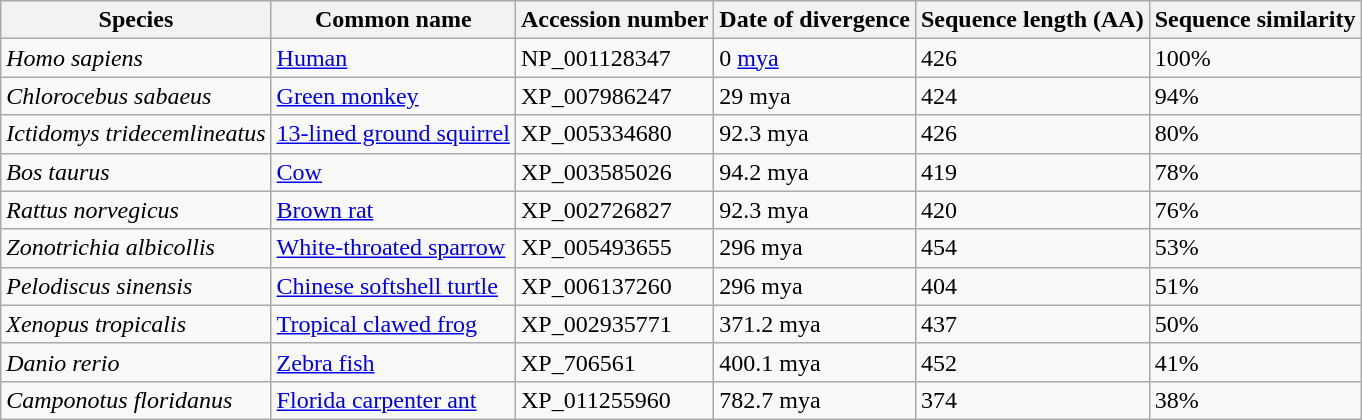<table class="wikitable">
<tr>
<th>Species</th>
<th>Common name</th>
<th>Accession number</th>
<th>Date of divergence</th>
<th>Sequence length (AA)</th>
<th>Sequence similarity</th>
</tr>
<tr>
<td><em>Homo sapiens</em></td>
<td><a href='#'>Human</a></td>
<td>NP_001128347</td>
<td>0 <a href='#'>mya</a></td>
<td>426</td>
<td>100%</td>
</tr>
<tr>
<td><em>Chlorocebus sabaeus</em></td>
<td><a href='#'>Green monkey</a></td>
<td>XP_007986247</td>
<td>29 mya</td>
<td>424</td>
<td>94%</td>
</tr>
<tr>
<td><em>Ictidomys tridecemlineatus</em></td>
<td><a href='#'>13-lined ground squirrel</a></td>
<td>XP_005334680</td>
<td>92.3 mya</td>
<td>426</td>
<td>80%</td>
</tr>
<tr>
<td><em>Bos taurus</em></td>
<td><a href='#'>Cow</a></td>
<td>XP_003585026</td>
<td>94.2 mya</td>
<td>419</td>
<td>78%</td>
</tr>
<tr>
<td><em>Rattus norvegicus</em></td>
<td><a href='#'>Brown rat</a></td>
<td>XP_002726827</td>
<td>92.3 mya</td>
<td>420</td>
<td>76%</td>
</tr>
<tr>
<td><em>Zonotrichia albicollis</em></td>
<td><a href='#'>White-throated sparrow</a></td>
<td>XP_005493655</td>
<td>296 mya</td>
<td>454</td>
<td>53%</td>
</tr>
<tr>
<td><em>Pelodiscus sinensis</em></td>
<td><a href='#'>Chinese softshell turtle</a></td>
<td>XP_006137260</td>
<td>296 mya</td>
<td>404</td>
<td>51%</td>
</tr>
<tr>
<td><em>Xenopus tropicalis</em></td>
<td><a href='#'>Tropical clawed frog</a></td>
<td>XP_002935771</td>
<td>371.2 mya</td>
<td>437</td>
<td>50%</td>
</tr>
<tr>
<td><em>Danio rerio</em></td>
<td><a href='#'>Zebra fish</a></td>
<td>XP_706561</td>
<td>400.1 mya</td>
<td>452</td>
<td>41%</td>
</tr>
<tr>
<td><em>Camponotus floridanus</em></td>
<td><a href='#'>Florida carpenter ant</a></td>
<td>XP_011255960</td>
<td>782.7 mya</td>
<td>374</td>
<td>38%</td>
</tr>
</table>
